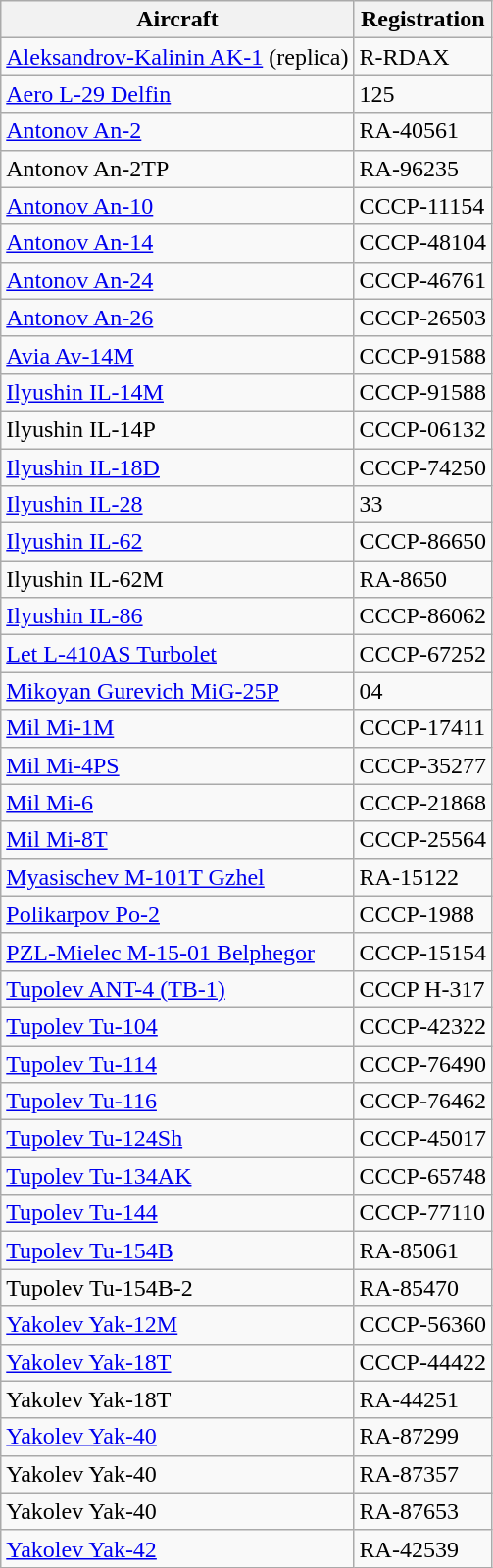<table class="wikitable sortable">
<tr>
<th>Aircraft</th>
<th>Registration</th>
</tr>
<tr>
<td><a href='#'>Aleksandrov-Kalinin AK-1</a> (replica)</td>
<td>R-RDAX</td>
</tr>
<tr>
<td><a href='#'>Aero L-29 Delfin</a></td>
<td>125</td>
</tr>
<tr>
<td><a href='#'>Antonov An-2</a></td>
<td>RA-40561</td>
</tr>
<tr>
<td>Antonov An-2TP</td>
<td>RA-96235</td>
</tr>
<tr>
<td><a href='#'>Antonov An-10</a></td>
<td>CCCP-11154</td>
</tr>
<tr>
<td><a href='#'>Antonov An-14</a></td>
<td>CCCP-48104</td>
</tr>
<tr>
<td><a href='#'>Antonov An-24</a></td>
<td>CCCP-46761</td>
</tr>
<tr>
<td><a href='#'>Antonov An-26</a></td>
<td>CCCP-26503</td>
</tr>
<tr>
<td><a href='#'>Avia Av-14M</a></td>
<td>CCCP-91588</td>
</tr>
<tr>
<td><a href='#'>Ilyushin IL-14M</a></td>
<td>CCCP-91588</td>
</tr>
<tr>
<td>Ilyushin IL-14P</td>
<td>CCCP-06132</td>
</tr>
<tr>
<td><a href='#'>Ilyushin IL-18D</a></td>
<td>CCCP-74250</td>
</tr>
<tr>
<td><a href='#'>Ilyushin IL-28</a></td>
<td>33</td>
</tr>
<tr>
<td><a href='#'>Ilyushin IL-62</a></td>
<td>CCCP-86650</td>
</tr>
<tr>
<td>Ilyushin IL-62M</td>
<td>RA-8650</td>
</tr>
<tr>
<td><a href='#'>Ilyushin IL-86</a></td>
<td>CCCP-86062</td>
</tr>
<tr>
<td><a href='#'>Let L-410AS Turbolet</a></td>
<td>CCCP-67252</td>
</tr>
<tr>
<td><a href='#'>Mikoyan Gurevich MiG-25P</a></td>
<td>04</td>
</tr>
<tr>
<td><a href='#'>Mil Mi-1M</a></td>
<td>CCCP-17411</td>
</tr>
<tr>
<td><a href='#'>Mil Mi-4PS</a></td>
<td>CCCP-35277</td>
</tr>
<tr>
<td><a href='#'>Mil Mi-6</a></td>
<td>CCCP-21868</td>
</tr>
<tr>
<td><a href='#'>Mil Mi-8T</a></td>
<td>CCCP-25564</td>
</tr>
<tr>
<td><a href='#'>Myasischev M-101T Gzhel</a></td>
<td>RA-15122</td>
</tr>
<tr>
<td><a href='#'>Polikarpov Po-2</a></td>
<td>CCCP-1988</td>
</tr>
<tr>
<td><a href='#'>PZL-Mielec M-15-01 Belphegor</a></td>
<td>CCCP-15154</td>
</tr>
<tr>
<td><a href='#'>Tupolev ANT-4 (TB-1)</a></td>
<td>CCCP H-317</td>
</tr>
<tr>
<td><a href='#'>Tupolev Tu-104</a></td>
<td>CCCP-42322</td>
</tr>
<tr>
<td><a href='#'>Tupolev Tu-114</a></td>
<td>CCCP-76490</td>
</tr>
<tr>
<td><a href='#'>Tupolev Tu-116</a></td>
<td>CCCP-76462</td>
</tr>
<tr>
<td><a href='#'>Tupolev Tu-124Sh</a></td>
<td>CCCP-45017</td>
</tr>
<tr>
<td><a href='#'>Tupolev Tu-134AK</a></td>
<td>CCCP-65748</td>
</tr>
<tr>
<td><a href='#'>Tupolev Tu-144</a></td>
<td>CCCP-77110</td>
</tr>
<tr>
<td><a href='#'>Tupolev Tu-154B</a></td>
<td>RA-85061</td>
</tr>
<tr>
<td>Tupolev Tu-154B-2</td>
<td>RA-85470</td>
</tr>
<tr>
<td><a href='#'>Yakolev Yak-12M</a></td>
<td>CCCP-56360</td>
</tr>
<tr>
<td><a href='#'>Yakolev Yak-18T</a></td>
<td>CCCP-44422</td>
</tr>
<tr>
<td>Yakolev Yak-18T</td>
<td>RA-44251</td>
</tr>
<tr>
<td><a href='#'>Yakolev Yak-40</a></td>
<td>RA-87299</td>
</tr>
<tr>
<td>Yakolev Yak-40</td>
<td>RA-87357</td>
</tr>
<tr>
<td>Yakolev Yak-40</td>
<td>RA-87653</td>
</tr>
<tr>
<td><a href='#'>Yakolev Yak-42</a></td>
<td>RA-42539</td>
</tr>
</table>
